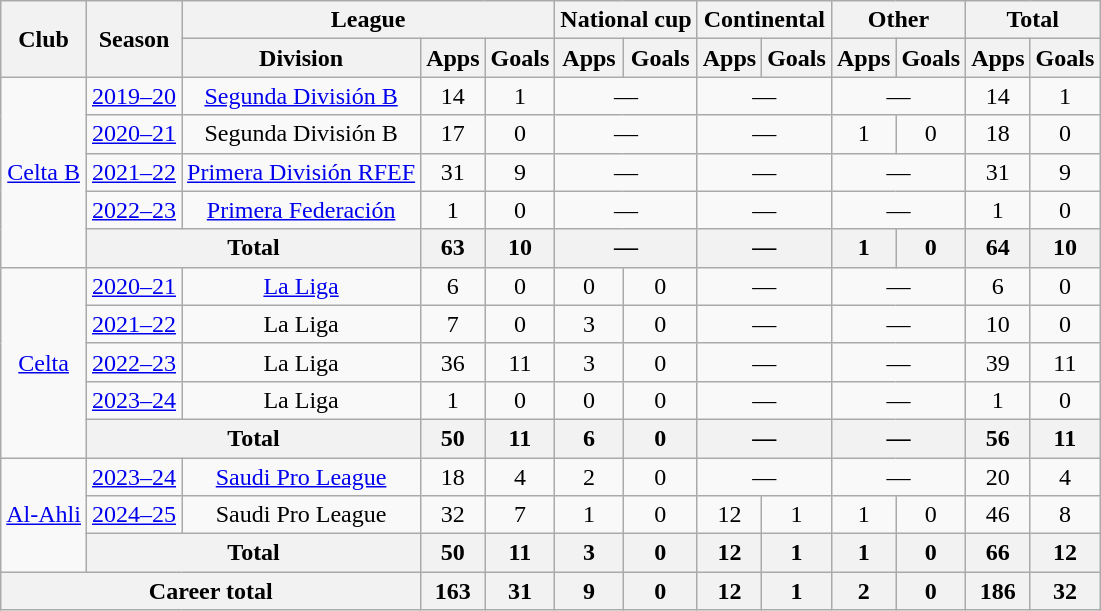<table class="wikitable" style="text-align:center">
<tr>
<th rowspan="2">Club</th>
<th rowspan="2">Season</th>
<th colspan="3">League</th>
<th colspan="2">National cup</th>
<th colspan="2">Continental</th>
<th colspan="2">Other</th>
<th colspan="2">Total</th>
</tr>
<tr>
<th>Division</th>
<th>Apps</th>
<th>Goals</th>
<th>Apps</th>
<th>Goals</th>
<th>Apps</th>
<th>Goals</th>
<th>Apps</th>
<th>Goals</th>
<th>Apps</th>
<th>Goals</th>
</tr>
<tr>
<td rowspan="5"><a href='#'>Celta B</a></td>
<td><a href='#'>2019–20</a></td>
<td><a href='#'>Segunda División B</a></td>
<td>14</td>
<td>1</td>
<td colspan="2">—</td>
<td colspan="2">—</td>
<td colspan="2">—</td>
<td>14</td>
<td>1</td>
</tr>
<tr>
<td><a href='#'>2020–21</a></td>
<td>Segunda División B</td>
<td>17</td>
<td>0</td>
<td colspan="2">—</td>
<td colspan="2">—</td>
<td>1</td>
<td>0</td>
<td>18</td>
<td>0</td>
</tr>
<tr>
<td><a href='#'>2021–22</a></td>
<td><a href='#'>Primera División RFEF</a></td>
<td>31</td>
<td>9</td>
<td colspan="2">—</td>
<td colspan="2">—</td>
<td colspan="2">—</td>
<td>31</td>
<td>9</td>
</tr>
<tr>
<td><a href='#'>2022–23</a></td>
<td><a href='#'>Primera Federación</a></td>
<td>1</td>
<td>0</td>
<td colspan="2">—</td>
<td colspan="2">—</td>
<td colspan="2">—</td>
<td>1</td>
<td>0</td>
</tr>
<tr>
<th colspan="2">Total</th>
<th>63</th>
<th>10</th>
<th colspan="2">—</th>
<th colspan="2">—</th>
<th>1</th>
<th>0</th>
<th>64</th>
<th>10</th>
</tr>
<tr>
<td rowspan="5"><a href='#'>Celta</a></td>
<td><a href='#'>2020–21</a></td>
<td><a href='#'>La Liga</a></td>
<td>6</td>
<td>0</td>
<td>0</td>
<td>0</td>
<td colspan="2">—</td>
<td colspan="2">—</td>
<td>6</td>
<td>0</td>
</tr>
<tr>
<td><a href='#'>2021–22</a></td>
<td>La Liga</td>
<td>7</td>
<td>0</td>
<td>3</td>
<td>0</td>
<td colspan="2">—</td>
<td colspan="2">—</td>
<td>10</td>
<td>0</td>
</tr>
<tr>
<td><a href='#'>2022–23</a></td>
<td>La Liga</td>
<td>36</td>
<td>11</td>
<td>3</td>
<td>0</td>
<td colspan="2">—</td>
<td colspan="2">—</td>
<td>39</td>
<td>11</td>
</tr>
<tr>
<td><a href='#'>2023–24</a></td>
<td>La Liga</td>
<td>1</td>
<td>0</td>
<td>0</td>
<td>0</td>
<td colspan="2">—</td>
<td colspan="2">—</td>
<td>1</td>
<td>0</td>
</tr>
<tr>
<th colspan="2">Total</th>
<th>50</th>
<th>11</th>
<th>6</th>
<th>0</th>
<th colspan="2">—</th>
<th colspan="2">—</th>
<th>56</th>
<th>11</th>
</tr>
<tr>
<td rowspan="3"><a href='#'>Al-Ahli</a></td>
<td><a href='#'>2023–24</a></td>
<td><a href='#'>Saudi Pro League</a></td>
<td>18</td>
<td>4</td>
<td>2</td>
<td>0</td>
<td colspan="2">—</td>
<td colspan="2">—</td>
<td>20</td>
<td>4</td>
</tr>
<tr>
<td><a href='#'>2024–25</a></td>
<td>Saudi Pro League</td>
<td>32</td>
<td>7</td>
<td>1</td>
<td>0</td>
<td>12</td>
<td>1</td>
<td>1</td>
<td>0</td>
<td>46</td>
<td>8</td>
</tr>
<tr>
<th colspan="2">Total</th>
<th>50</th>
<th>11</th>
<th>3</th>
<th>0</th>
<th>12</th>
<th>1</th>
<th>1</th>
<th>0</th>
<th>66</th>
<th>12</th>
</tr>
<tr>
<th colspan="3">Career total</th>
<th>163</th>
<th>31</th>
<th>9</th>
<th>0</th>
<th>12</th>
<th>1</th>
<th>2</th>
<th>0</th>
<th>186</th>
<th>32</th>
</tr>
</table>
